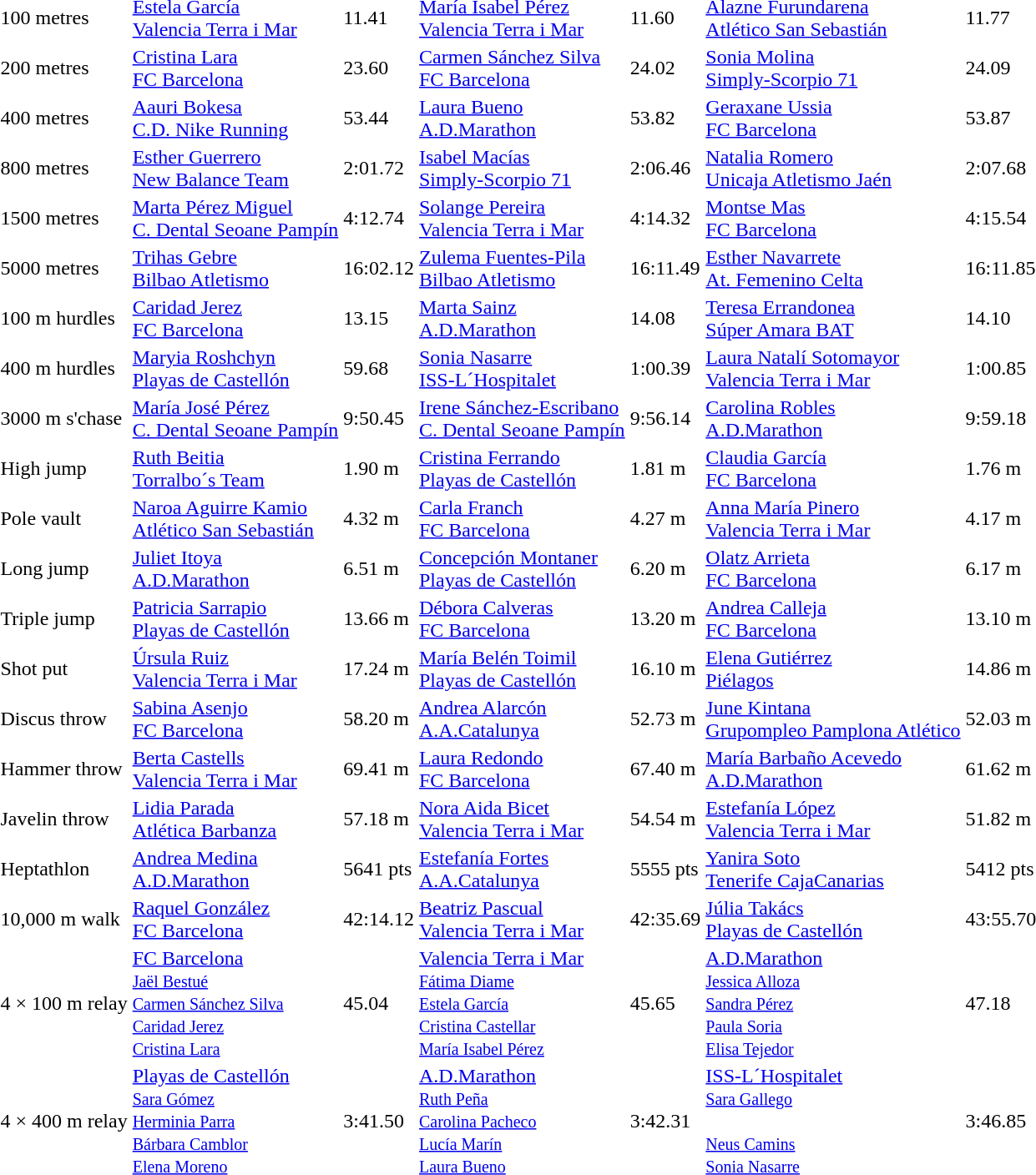<table>
<tr>
<td>100 metres</td>
<td><a href='#'>Estela García</a><br><a href='#'>Valencia Terra i Mar</a></td>
<td>11.41 </td>
<td><a href='#'>María Isabel Pérez</a><br><a href='#'>Valencia Terra i Mar</a></td>
<td>11.60</td>
<td><a href='#'>Alazne Furundarena</a><br><a href='#'>Atlético San Sebastián</a></td>
<td>11.77</td>
</tr>
<tr>
<td>200 metres</td>
<td><a href='#'>Cristina Lara</a><br><a href='#'>FC Barcelona</a></td>
<td>23.60</td>
<td><a href='#'>Carmen Sánchez Silva</a><br><a href='#'>FC Barcelona</a></td>
<td>24.02</td>
<td><a href='#'>Sonia Molina</a><br><a href='#'>Simply-Scorpio 71</a></td>
<td>24.09</td>
</tr>
<tr>
<td>400 metres</td>
<td><a href='#'>Aauri Bokesa</a><br><a href='#'>C.D. Nike Running</a></td>
<td>53.44</td>
<td><a href='#'>Laura Bueno</a><br><a href='#'>A.D.Marathon</a></td>
<td>53.82</td>
<td><a href='#'>Geraxane Ussia</a><br><a href='#'>FC Barcelona</a></td>
<td>53.87</td>
</tr>
<tr>
<td>800 metres</td>
<td><a href='#'>Esther Guerrero</a><br><a href='#'>New Balance Team</a></td>
<td>2:01.72</td>
<td><a href='#'>Isabel Macías</a><br><a href='#'>Simply-Scorpio 71</a></td>
<td>2:06.46</td>
<td><a href='#'>Natalia Romero</a><br><a href='#'>Unicaja Atletismo Jaén</a></td>
<td>2:07.68</td>
</tr>
<tr>
<td>1500 metres</td>
<td><a href='#'>Marta Pérez Miguel</a><br><a href='#'>C. Dental Seoane Pampín</a></td>
<td>4:12.74</td>
<td><a href='#'>Solange Pereira</a><br><a href='#'>Valencia Terra i Mar</a></td>
<td>4:14.32</td>
<td><a href='#'>Montse Mas</a><br><a href='#'>FC Barcelona</a></td>
<td>4:15.54</td>
</tr>
<tr>
<td>5000 metres</td>
<td><a href='#'>Trihas Gebre</a><br><a href='#'>Bilbao Atletismo</a></td>
<td>16:02.12</td>
<td><a href='#'>Zulema Fuentes-Pila</a><br><a href='#'>Bilbao Atletismo</a></td>
<td>16:11.49</td>
<td><a href='#'>Esther Navarrete</a><br><a href='#'>At. Femenino Celta</a></td>
<td>16:11.85</td>
</tr>
<tr>
<td>100 m hurdles</td>
<td><a href='#'>Caridad Jerez</a><br><a href='#'>FC Barcelona</a></td>
<td>13.15</td>
<td><a href='#'>Marta Sainz</a><br><a href='#'>A.D.Marathon</a></td>
<td>14.08</td>
<td><a href='#'>Teresa Errandonea</a><br><a href='#'>Súper Amara BAT</a></td>
<td>14.10</td>
</tr>
<tr>
<td>400 m hurdles</td>
<td><a href='#'>Maryia Roshchyn</a><br><a href='#'>Playas de Castellón</a></td>
<td>59.68</td>
<td><a href='#'>Sonia Nasarre</a><br><a href='#'>ISS-L´Hospitalet</a></td>
<td>1:00.39</td>
<td><a href='#'>Laura Natalí Sotomayor</a><br><a href='#'>Valencia Terra i Mar</a></td>
<td>1:00.85</td>
</tr>
<tr>
<td>3000 m s'chase</td>
<td><a href='#'>María José Pérez</a><br><a href='#'>C. Dental Seoane Pampín</a></td>
<td>9:50.45</td>
<td><a href='#'>Irene Sánchez-Escribano</a><br><a href='#'>C. Dental Seoane Pampín</a></td>
<td>9:56.14</td>
<td><a href='#'>Carolina Robles</a><br><a href='#'>A.D.Marathon</a></td>
<td>9:59.18</td>
</tr>
<tr>
<td>High jump</td>
<td><a href='#'>Ruth Beitia</a><br><a href='#'>Torralbo´s Team</a></td>
<td>1.90 m</td>
<td><a href='#'>Cristina Ferrando</a><br><a href='#'>Playas de Castellón</a></td>
<td>1.81 m</td>
<td><a href='#'>Claudia García</a><br><a href='#'>FC Barcelona</a></td>
<td>1.76 m</td>
</tr>
<tr>
<td>Pole vault</td>
<td><a href='#'>Naroa Aguirre Kamio</a><br><a href='#'>Atlético San Sebastián</a></td>
<td>4.32 m</td>
<td><a href='#'>Carla Franch</a><br><a href='#'>FC Barcelona</a></td>
<td>4.27 m</td>
<td><a href='#'>Anna María Pinero</a><br><a href='#'>Valencia Terra i Mar</a></td>
<td>4.17 m</td>
</tr>
<tr>
<td>Long jump</td>
<td><a href='#'>Juliet Itoya</a><br><a href='#'>A.D.Marathon</a></td>
<td>6.51 m</td>
<td><a href='#'>Concepción Montaner</a><br><a href='#'>Playas de Castellón</a></td>
<td>6.20 m</td>
<td><a href='#'>Olatz Arrieta</a><br><a href='#'>FC Barcelona</a></td>
<td>6.17 m</td>
</tr>
<tr>
<td>Triple jump</td>
<td><a href='#'>Patricia Sarrapio</a><br><a href='#'>Playas de Castellón</a></td>
<td>13.66 m</td>
<td><a href='#'>Débora Calveras</a><br><a href='#'>FC Barcelona</a></td>
<td>13.20 m</td>
<td><a href='#'>Andrea Calleja</a><br><a href='#'>FC Barcelona</a></td>
<td>13.10 m</td>
</tr>
<tr>
<td>Shot put</td>
<td><a href='#'>Úrsula Ruiz</a><br><a href='#'>Valencia Terra i Mar</a></td>
<td>17.24 m</td>
<td><a href='#'>María Belén Toimil</a><br><a href='#'>Playas de Castellón</a></td>
<td>16.10 m</td>
<td><a href='#'>Elena Gutiérrez</a><br><a href='#'>Piélagos</a></td>
<td>14.86 m</td>
</tr>
<tr>
<td>Discus throw</td>
<td><a href='#'>Sabina Asenjo</a><br><a href='#'>FC Barcelona</a></td>
<td>58.20 m</td>
<td><a href='#'>Andrea Alarcón</a><br><a href='#'>A.A.Catalunya</a></td>
<td>52.73 m</td>
<td><a href='#'>June Kintana</a><br><a href='#'>Grupompleo Pamplona Atlético</a></td>
<td>52.03 m</td>
</tr>
<tr>
<td>Hammer throw</td>
<td><a href='#'>Berta Castells</a><br><a href='#'>Valencia Terra i Mar</a></td>
<td>69.41 m</td>
<td><a href='#'>Laura Redondo</a><br><a href='#'>FC Barcelona</a></td>
<td>67.40 m</td>
<td><a href='#'>María Barbaño Acevedo</a><br><a href='#'>A.D.Marathon</a></td>
<td>61.62 m</td>
</tr>
<tr>
<td>Javelin throw</td>
<td><a href='#'>Lidia Parada</a><br><a href='#'>Atlética Barbanza</a></td>
<td>57.18 m</td>
<td><a href='#'>Nora Aida Bicet</a><br><a href='#'>Valencia Terra i Mar</a></td>
<td>54.54 m</td>
<td><a href='#'>Estefanía López</a><br><a href='#'>Valencia Terra i Mar</a></td>
<td>51.82 m</td>
</tr>
<tr>
<td>Heptathlon</td>
<td><a href='#'>Andrea Medina</a><br><a href='#'>A.D.Marathon</a></td>
<td>5641 pts</td>
<td><a href='#'>Estefanía Fortes</a><br><a href='#'>A.A.Catalunya</a></td>
<td>5555 pts</td>
<td><a href='#'>Yanira Soto</a><br><a href='#'>Tenerife CajaCanarias</a></td>
<td>5412 pts</td>
</tr>
<tr>
<td>10,000 m walk</td>
<td><a href='#'>Raquel González</a><br><a href='#'>FC Barcelona</a></td>
<td>42:14.12 </td>
<td><a href='#'>Beatriz Pascual</a><br><a href='#'>Valencia Terra i Mar</a></td>
<td>42:35.69</td>
<td><a href='#'>Júlia Takács</a><br><a href='#'>Playas de Castellón</a></td>
<td>43:55.70</td>
</tr>
<tr>
<td>4 × 100 m relay</td>
<td><a href='#'>FC Barcelona</a><br><small><a href='#'>Jaël Bestué</a><br><a href='#'>Carmen Sánchez Silva</a><br><a href='#'>Caridad Jerez</a><br><a href='#'>Cristina Lara</a></small></td>
<td>45.04</td>
<td><a href='#'>Valencia Terra i Mar</a><br><small><a href='#'>Fátima Diame</a><br><a href='#'>Estela García</a><br><a href='#'>Cristina Castellar</a><br><a href='#'>María Isabel Pérez</a></small></td>
<td>45.65</td>
<td><a href='#'>A.D.Marathon</a><br><small><a href='#'>Jessica Alloza</a><br><a href='#'>Sandra Pérez</a><br><a href='#'>Paula Soria</a><br><a href='#'>Elisa Tejedor</a></small></td>
<td>47.18</td>
</tr>
<tr>
<td>4 × 400 m relay</td>
<td><a href='#'>Playas de Castellón</a><br><small><a href='#'>Sara Gómez</a><br><a href='#'>Herminia Parra</a><br><a href='#'>Bárbara Camblor</a><br><a href='#'>Elena Moreno</a></small></td>
<td>3:41.50</td>
<td><a href='#'>A.D.Marathon</a><br><small><a href='#'>Ruth Peña</a><br><a href='#'>Carolina Pacheco</a><br><a href='#'>Lucía Marín</a><br><a href='#'>Laura Bueno</a></small></td>
<td>3:42.31</td>
<td><a href='#'>ISS-L´Hospitalet</a><br><small><a href='#'>Sara Gallego</a><br><br><a href='#'>Neus Camins</a><br><a href='#'>Sonia Nasarre</a></small></td>
<td>3:46.85</td>
</tr>
<tr>
</tr>
</table>
